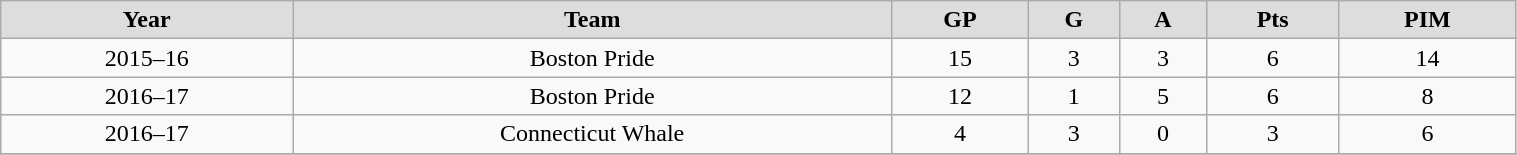<table class="wikitable" style="width:80%;">
<tr style="text-align:center; background:#ddd;">
<td><strong>Year</strong></td>
<td><strong>Team</strong></td>
<td><strong>GP</strong></td>
<td><strong>G</strong></td>
<td><strong>A</strong></td>
<td><strong>Pts</strong></td>
<td><strong>PIM</strong></td>
</tr>
<tr style="text-align:center;" bgcolor="">
<td>2015–16</td>
<td>Boston Pride</td>
<td>15</td>
<td>3</td>
<td>3</td>
<td>6</td>
<td>14</td>
</tr>
<tr style="text-align:center;" bgcolor="">
<td>2016–17</td>
<td>Boston Pride</td>
<td>12</td>
<td>1</td>
<td>5</td>
<td>6</td>
<td>8</td>
</tr>
<tr style="text-align:center;" bgcolor="">
<td>2016–17</td>
<td>Connecticut Whale</td>
<td>4</td>
<td>3</td>
<td>0</td>
<td>3</td>
<td>6</td>
</tr>
<tr style="text-align:center;" bgcolor="">
</tr>
</table>
